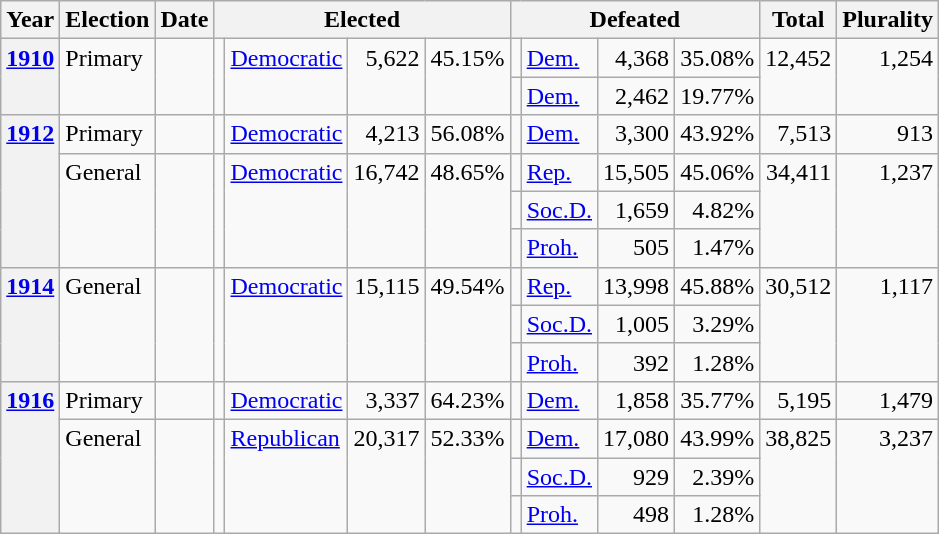<table class=wikitable>
<tr>
<th>Year</th>
<th>Election</th>
<th>Date</th>
<th ! colspan="4">Elected</th>
<th ! colspan="4">Defeated</th>
<th>Total</th>
<th>Plurality</th>
</tr>
<tr>
<th rowspan="2" valign="top"><a href='#'>1910</a></th>
<td rowspan="2" valign="top">Primary</td>
<td rowspan="2" valign="top"></td>
<td rowspan="2" valign="top"></td>
<td rowspan="2" valign="top" ><a href='#'>Democratic</a></td>
<td rowspan="2" valign="top" align="right">5,622</td>
<td rowspan="2" valign="top" align="right">45.15%</td>
<td valign="top"></td>
<td valign="top" ><a href='#'>Dem.</a></td>
<td valign="top" align="right">4,368</td>
<td valign="top" align="right">35.08%</td>
<td rowspan="2" valign="top" align="right">12,452</td>
<td rowspan="2" valign="top" align="right">1,254</td>
</tr>
<tr>
<td valign="top"></td>
<td valign="top" ><a href='#'>Dem.</a></td>
<td valign="top" align="right">2,462</td>
<td valign="top" align="right">19.77%</td>
</tr>
<tr>
<th rowspan="4" valign="top"><a href='#'>1912</a></th>
<td valign="top">Primary</td>
<td valign="top"></td>
<td valign="top"></td>
<td valign="top" ><a href='#'>Democratic</a></td>
<td valign="top" align="right">4,213</td>
<td valign="top" align="right">56.08%</td>
<td valign="top"></td>
<td valign="top" ><a href='#'>Dem.</a></td>
<td valign="top" align="right">3,300</td>
<td valign="top" align="right">43.92%</td>
<td valign="top" align="right">7,513</td>
<td valign="top" align="right">913</td>
</tr>
<tr>
<td rowspan="3" valign="top">General</td>
<td rowspan="3" valign="top"></td>
<td rowspan="3" valign="top"></td>
<td rowspan="3" valign="top" ><a href='#'>Democratic</a></td>
<td rowspan="3" valign="top" align="right">16,742</td>
<td rowspan="3" valign="top" align="right">48.65%</td>
<td valign="top"></td>
<td valign="top" ><a href='#'>Rep.</a></td>
<td valign="top" align="right">15,505</td>
<td valign="top" align="right">45.06%</td>
<td rowspan="3" valign="top" align="right">34,411</td>
<td rowspan="3" valign="top" align="right">1,237</td>
</tr>
<tr>
<td valign="top"></td>
<td valign="top" ><a href='#'>Soc.D.</a></td>
<td valign="top" align="right">1,659</td>
<td valign="top" align="right">4.82%</td>
</tr>
<tr>
<td valign="top"></td>
<td valign="top" ><a href='#'>Proh.</a></td>
<td valign="top" align="right">505</td>
<td valign="top" align="right">1.47%</td>
</tr>
<tr>
<th rowspan="3" valign="top"><a href='#'>1914</a></th>
<td rowspan="3" valign="top">General</td>
<td rowspan="3" valign="top"></td>
<td rowspan="3" valign="top"></td>
<td rowspan="3" valign="top" ><a href='#'>Democratic</a></td>
<td rowspan="3" valign="top" align="right">15,115</td>
<td rowspan="3" valign="top" align="right">49.54%</td>
<td valign="top"></td>
<td><a href='#'>Rep.</a></td>
<td valign="top" align="right">13,998</td>
<td valign="top" align="right">45.88%</td>
<td rowspan="3" valign="top" align="right">30,512</td>
<td rowspan="3" valign="top" align="right">1,117</td>
</tr>
<tr>
<td valign="top"></td>
<td><a href='#'>Soc.D.</a></td>
<td valign="top" align="right">1,005</td>
<td valign="top" align="right">3.29%</td>
</tr>
<tr>
<td valign="top"></td>
<td><a href='#'>Proh.</a></td>
<td valign="top" align="right">392</td>
<td valign="top" align="right">1.28%</td>
</tr>
<tr>
<th rowspan="4" valign="top"><a href='#'>1916</a></th>
<td valign="top">Primary</td>
<td valign="top"></td>
<td valign="top"></td>
<td valign="top" ><a href='#'>Democratic</a></td>
<td valign="top" align="right">3,337</td>
<td valign="top" align="right">64.23%</td>
<td valign="top"></td>
<td valign="top" ><a href='#'>Dem.</a></td>
<td valign="top" align="right">1,858</td>
<td valign="top" align="right">35.77%</td>
<td valign="top" align="right">5,195</td>
<td valign="top" align="right">1,479</td>
</tr>
<tr>
<td rowspan="3" valign="top">General</td>
<td rowspan="3" valign="top"></td>
<td rowspan="3" valign="top"></td>
<td rowspan="3" valign="top" ><a href='#'>Republican</a></td>
<td rowspan="3" valign="top" align="right">20,317</td>
<td rowspan="3" valign="top" align="right">52.33%</td>
<td valign="top"></td>
<td><a href='#'>Dem.</a></td>
<td valign="top" align="right">17,080</td>
<td valign="top" align="right">43.99%</td>
<td rowspan="3" valign="top" align="right">38,825</td>
<td rowspan="3" valign="top" align="right">3,237</td>
</tr>
<tr>
<td valign="top"></td>
<td><a href='#'>Soc.D.</a></td>
<td valign="top" align="right">929</td>
<td valign="top" align="right">2.39%</td>
</tr>
<tr>
<td valign="top"></td>
<td><a href='#'>Proh.</a></td>
<td valign="top" align="right">498</td>
<td valign="top" align="right">1.28%</td>
</tr>
</table>
